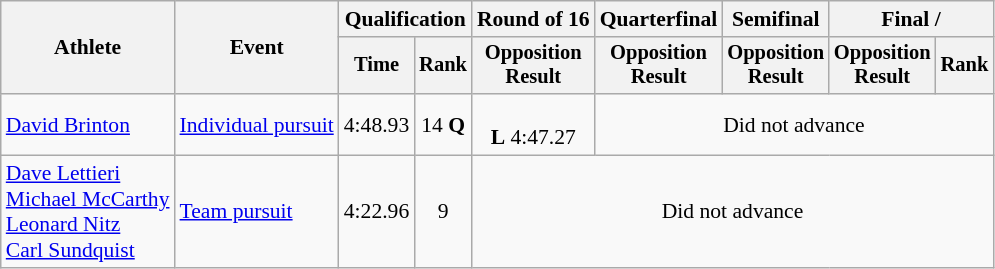<table class=wikitable style=font-size:90%;text-align:center>
<tr>
<th rowspan=2>Athlete</th>
<th rowspan=2>Event</th>
<th colspan=2>Qualification</th>
<th>Round of 16</th>
<th>Quarterfinal</th>
<th>Semifinal</th>
<th colspan=2>Final / </th>
</tr>
<tr style=font-size:95%>
<th>Time</th>
<th>Rank</th>
<th>Opposition<br>Result</th>
<th>Opposition<br>Result</th>
<th>Opposition<br>Result</th>
<th>Opposition<br>Result</th>
<th>Rank</th>
</tr>
<tr>
<td align=left><a href='#'>David Brinton</a></td>
<td align=left><a href='#'>Individual pursuit</a></td>
<td>4:48.93</td>
<td>14 <strong>Q</strong></td>
<td><br><strong>L</strong> 4:47.27</td>
<td colspan=4>Did not advance</td>
</tr>
<tr>
<td align=left><a href='#'>Dave Lettieri</a><br><a href='#'>Michael McCarthy</a><br><a href='#'>Leonard Nitz</a><br><a href='#'>Carl Sundquist</a></td>
<td align=left><a href='#'>Team pursuit</a></td>
<td>4:22.96</td>
<td>9</td>
<td colspan=5>Did not advance</td>
</tr>
</table>
